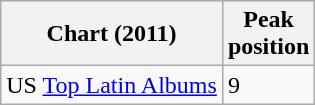<table class="wikitable sortable mw-collapsible mw-collapsed">
<tr>
<th>Chart (2011)</th>
<th>Peak<br>position</th>
</tr>
<tr>
<td>US <a href='#'>Top Latin Albums</a></td>
<td>9</td>
</tr>
</table>
